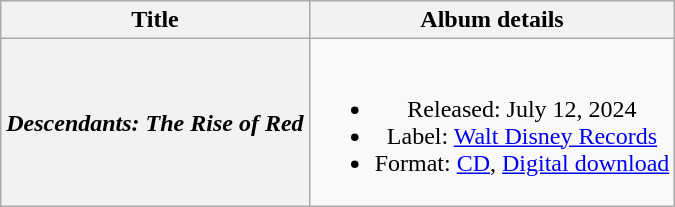<table class="wikitable plainrowheaders" style="text-align:center;">
<tr>
<th>Title</th>
<th>Album details</th>
</tr>
<tr>
<th scope="row"><em>Descendants: The Rise of Red</em></th>
<td><br><ul><li>Released: July 12, 2024</li><li>Label: <a href='#'>Walt Disney Records</a></li><li>Format: <a href='#'>CD</a>, <a href='#'>Digital download</a></li></ul></td>
</tr>
</table>
